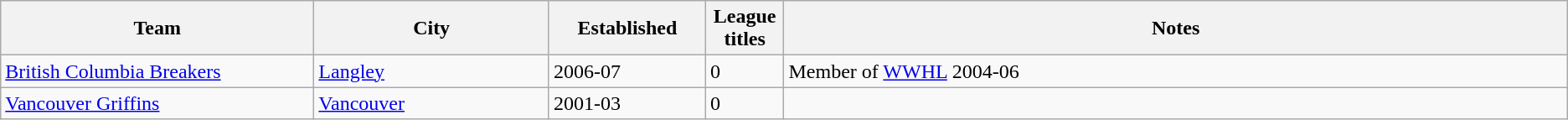<table class="wikitable">
<tr>
<th bgcolor="#DDDDFF" width="20%">Team</th>
<th bgcolor="#DDDDFF" width="15%">City</th>
<th bgcolor="#DDDDFF" width="10%">Established</th>
<th bgcolor="#DDDDFF" width="5%">League titles</th>
<th bgcolor="#DDDDFF" width="50%">Notes</th>
</tr>
<tr>
<td><a href='#'>British Columbia Breakers</a></td>
<td><a href='#'>Langley</a></td>
<td>2006-07</td>
<td>0</td>
<td>Member of <a href='#'>WWHL</a> 2004-06</td>
</tr>
<tr>
<td><a href='#'>Vancouver Griffins</a></td>
<td><a href='#'>Vancouver</a></td>
<td>2001-03</td>
<td>0</td>
<td></td>
</tr>
</table>
